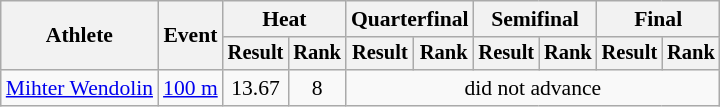<table class="wikitable" style="font-size:90%">
<tr>
<th rowspan="2">Athlete</th>
<th rowspan="2">Event</th>
<th colspan="2">Heat</th>
<th colspan="2">Quarterfinal</th>
<th colspan="2">Semifinal</th>
<th colspan="2">Final</th>
</tr>
<tr style="font-size:95%">
<th>Result</th>
<th>Rank</th>
<th>Result</th>
<th>Rank</th>
<th>Result</th>
<th>Rank</th>
<th>Result</th>
<th>Rank</th>
</tr>
<tr align=center>
<td align=left><a href='#'>Mihter Wendolin</a></td>
<td align=left><a href='#'>100 m</a></td>
<td>13.67</td>
<td>8</td>
<td colspan=6>did not advance</td>
</tr>
</table>
